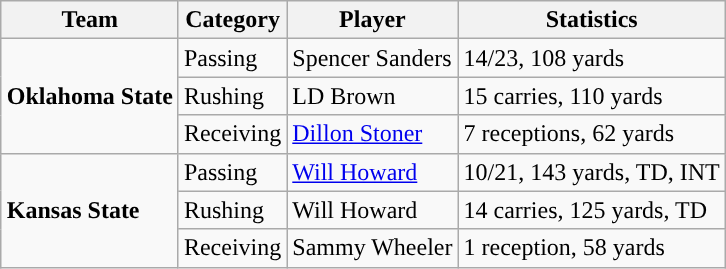<table class="wikitable" style="float: right;">
<tr>
<th>Team</th>
<th>Category</th>
<th>Player</th>
<th>Statistics</th>
</tr>
<tr>
<td rowspan=3><strong>Oklahoma State</strong></td>
<td>Passing</td>
<td>Spencer Sanders</td>
<td>14/23, 108 yards</td>
</tr>
<tr>
<td>Rushing</td>
<td>LD Brown</td>
<td>15 carries, 110 yards</td>
</tr>
<tr>
<td>Receiving</td>
<td><a href='#'>Dillon Stoner</a></td>
<td>7 receptions, 62 yards</td>
</tr>
<tr>
<td rowspan=3><strong>Kansas State</strong></td>
<td>Passing</td>
<td><a href='#'>Will Howard</a></td>
<td>10/21, 143 yards, TD, INT</td>
</tr>
<tr>
<td>Rushing</td>
<td>Will Howard</td>
<td>14 carries, 125 yards, TD</td>
</tr>
<tr>
<td>Receiving</td>
<td>Sammy Wheeler</td>
<td>1 reception, 58 yards</td>
</tr>
</table>
